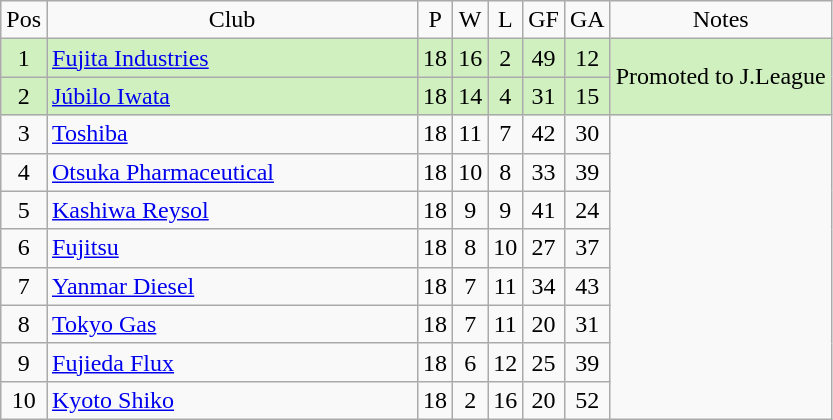<table class="wikitable" style="text-align:center;">
<tr>
<td>Pos</td>
<td style="width:15em">Club</td>
<td>P</td>
<td>W</td>
<td>L</td>
<td>GF</td>
<td>GA</td>
<td>Notes</td>
</tr>
<tr bgcolor="#D0F0C0">
<td>1</td>
<td align="left"><a href='#'>Fujita Industries</a></td>
<td>18</td>
<td>16</td>
<td>2</td>
<td>49</td>
<td>12</td>
<td rowspan="2">Promoted to J.League</td>
</tr>
<tr bgcolor="#D0F0C0">
<td>2</td>
<td align="left"><a href='#'>Júbilo Iwata</a></td>
<td>18</td>
<td>14</td>
<td>4</td>
<td>31</td>
<td>15</td>
</tr>
<tr>
<td>3</td>
<td align="left"><a href='#'>Toshiba</a></td>
<td>18</td>
<td>11</td>
<td>7</td>
<td>42</td>
<td>30</td>
</tr>
<tr>
<td>4</td>
<td align="left"><a href='#'>Otsuka Pharmaceutical</a></td>
<td>18</td>
<td>10</td>
<td>8</td>
<td>33</td>
<td>39</td>
</tr>
<tr>
<td>5</td>
<td align="left"><a href='#'>Kashiwa Reysol</a></td>
<td>18</td>
<td>9</td>
<td>9</td>
<td>41</td>
<td>24</td>
</tr>
<tr>
<td>6</td>
<td align="left"><a href='#'>Fujitsu</a></td>
<td>18</td>
<td>8</td>
<td>10</td>
<td>27</td>
<td>37</td>
</tr>
<tr>
<td>7</td>
<td align="left"><a href='#'>Yanmar Diesel</a></td>
<td>18</td>
<td>7</td>
<td>11</td>
<td>34</td>
<td>43</td>
</tr>
<tr>
<td>8</td>
<td align="left"><a href='#'>Tokyo Gas</a></td>
<td>18</td>
<td>7</td>
<td>11</td>
<td>20</td>
<td>31</td>
</tr>
<tr>
<td>9</td>
<td align="left"><a href='#'>Fujieda Flux</a></td>
<td>18</td>
<td>6</td>
<td>12</td>
<td>25</td>
<td>39</td>
</tr>
<tr>
<td>10</td>
<td align="left"><a href='#'>Kyoto Shiko</a></td>
<td>18</td>
<td>2</td>
<td>16</td>
<td>20</td>
<td>52</td>
</tr>
</table>
